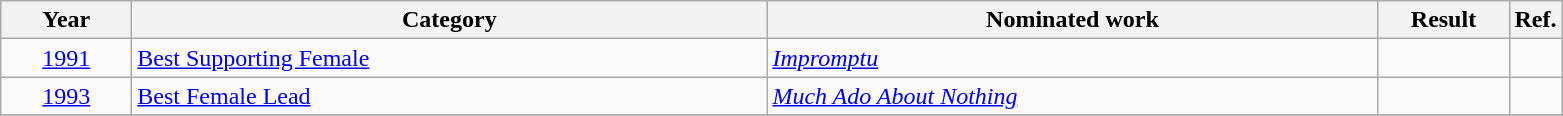<table class=wikitable>
<tr>
<th scope="col" style="width:5em;">Year</th>
<th scope="col" style="width:26em;">Category</th>
<th scope="col" style="width:25em;">Nominated work</th>
<th scope="col" style="width:5em;">Result</th>
<th>Ref.</th>
</tr>
<tr>
<td style="text-align:center;"><a href='#'>1991</a></td>
<td><a href='#'>Best Supporting Female</a></td>
<td><em><a href='#'>Impromptu</a></em></td>
<td></td>
<td style="text-align:center;"></td>
</tr>
<tr>
<td style="text-align:center;"><a href='#'>1993</a></td>
<td><a href='#'>Best Female Lead</a></td>
<td><em><a href='#'>Much Ado About Nothing</a></em></td>
<td></td>
<td style="text-align:center;"></td>
</tr>
<tr>
</tr>
</table>
